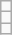<table class="wikitable">
<tr>
<td></td>
</tr>
<tr>
<td></td>
</tr>
<tr>
<td></td>
</tr>
</table>
